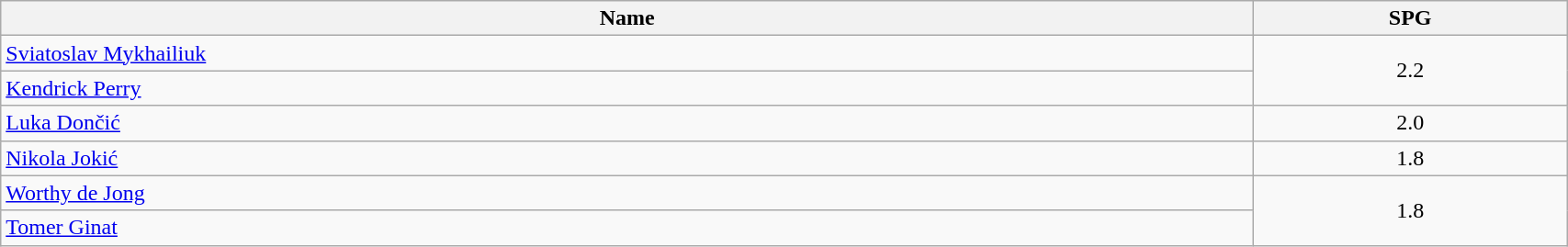<table class=wikitable width="90%">
<tr>
<th width="80%">Name</th>
<th width="20%">SPG</th>
</tr>
<tr>
<td> <a href='#'>Sviatoslav Mykhailiuk</a></td>
<td align=center rowspan=2>2.2</td>
</tr>
<tr>
<td> <a href='#'>Kendrick Perry</a></td>
</tr>
<tr>
<td> <a href='#'>Luka Dončić</a></td>
<td align=center>2.0</td>
</tr>
<tr>
<td> <a href='#'>Nikola Jokić</a></td>
<td align=center>1.8</td>
</tr>
<tr>
<td> <a href='#'>Worthy de Jong</a></td>
<td align=center rowspan=2>1.8</td>
</tr>
<tr>
<td> <a href='#'>Tomer Ginat</a></td>
</tr>
</table>
